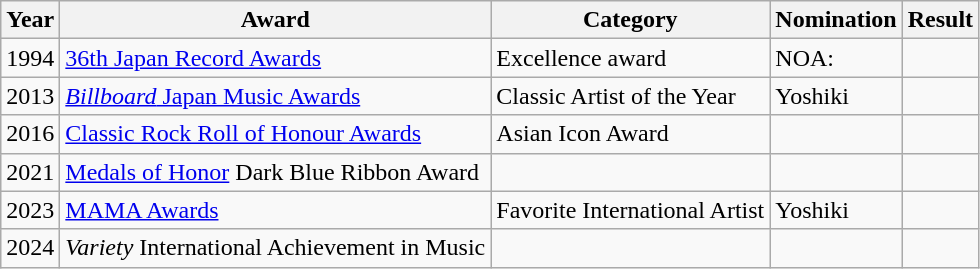<table class="wikitable">
<tr>
<th>Year</th>
<th>Award</th>
<th>Category</th>
<th>Nomination</th>
<th>Result</th>
</tr>
<tr>
<td>1994</td>
<td><a href='#'>36th Japan Record Awards</a></td>
<td>Excellence award</td>
<td>NOA: </td>
<td></td>
</tr>
<tr>
<td>2013</td>
<td><a href='#'><em>Billboard</em> Japan Music Awards</a></td>
<td>Classic Artist of the Year</td>
<td>Yoshiki</td>
<td></td>
</tr>
<tr>
<td>2016</td>
<td><a href='#'>Classic Rock Roll of Honour Awards</a></td>
<td>Asian Icon Award</td>
<td></td>
<td></td>
</tr>
<tr>
<td>2021</td>
<td><a href='#'>Medals of Honor</a> Dark Blue Ribbon Award</td>
<td></td>
<td></td>
<td></td>
</tr>
<tr>
<td>2023</td>
<td><a href='#'>MAMA Awards</a></td>
<td>Favorite International Artist</td>
<td>Yoshiki</td>
<td></td>
</tr>
<tr>
<td>2024</td>
<td><em>Variety</em> International Achievement in Music</td>
<td></td>
<td></td>
<td></td>
</tr>
</table>
